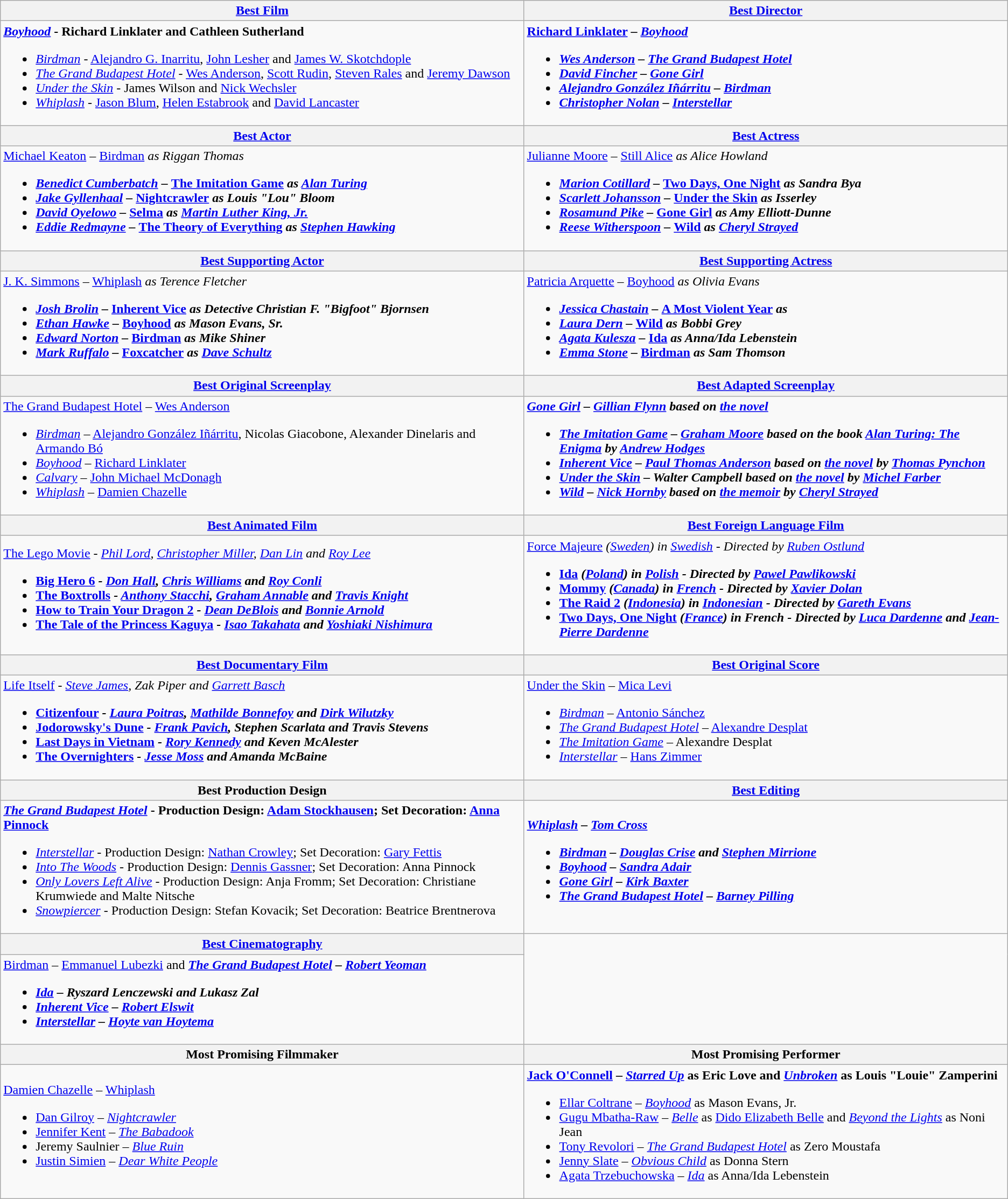<table class="wikitable">
<tr>
<th><a href='#'>Best Film</a></th>
<th><a href='#'>Best Director</a></th>
</tr>
<tr>
<td><strong><em><a href='#'>Boyhood</a></em></strong> <strong>- Richard Linklater and Cathleen Sutherland</strong><br><ul><li><em><a href='#'>Birdman</a></em> - <a href='#'>Alejandro G. Inarritu</a>, <a href='#'>John Lesher</a> and <a href='#'>James W. Skotchdople</a></li><li><em><a href='#'>The Grand Budapest Hotel</a></em> - <a href='#'>Wes Anderson</a>, <a href='#'>Scott Rudin</a>, <a href='#'>Steven Rales</a> and <a href='#'>Jeremy Dawson</a></li><li><em><a href='#'>Under the Skin</a></em> - James Wilson and <a href='#'>Nick Wechsler</a></li><li><em><a href='#'>Whiplash</a></em> - <a href='#'>Jason Blum</a>, <a href='#'>Helen Estabrook</a> and <a href='#'>David Lancaster</a></li></ul></td>
<td><strong><a href='#'>Richard Linklater</a> – <em><a href='#'>Boyhood</a><strong><em><br><ul><li><a href='#'>Wes Anderson</a> – </em><a href='#'>The Grand Budapest Hotel</a><em></li><li><a href='#'>David Fincher</a> – </em><a href='#'>Gone Girl</a><em></li><li><a href='#'>Alejandro González Iñárritu</a> – </em><a href='#'>Birdman</a><em></li><li><a href='#'>Christopher Nolan</a> – </em><a href='#'>Interstellar</a><em></li></ul></td>
</tr>
<tr>
<th><a href='#'>Best Actor</a></th>
<th><a href='#'>Best Actress</a></th>
</tr>
<tr>
<td></strong><a href='#'>Michael Keaton</a> – </em><a href='#'>Birdman</a><em> as Riggan Thomas<strong><br><ul><li><a href='#'>Benedict Cumberbatch</a> – </em><a href='#'>The Imitation Game</a><em> as <a href='#'>Alan Turing</a></li><li><a href='#'>Jake Gyllenhaal</a> – </em><a href='#'>Nightcrawler</a><em> as Louis "Lou" Bloom</li><li><a href='#'>David Oyelowo</a> – </em><a href='#'>Selma</a><em> as <a href='#'>Martin Luther King, Jr.</a></li><li><a href='#'>Eddie Redmayne</a> – </em><a href='#'>The Theory of Everything</a><em> as <a href='#'>Stephen Hawking</a></li></ul></td>
<td></strong><a href='#'>Julianne Moore</a> – </em><a href='#'>Still Alice</a><em> as Alice Howland<strong><br><ul><li><a href='#'>Marion Cotillard</a> – </em><a href='#'>Two Days, One Night</a><em> as Sandra Bya</li><li><a href='#'>Scarlett Johansson</a> – </em><a href='#'>Under the Skin</a><em> as Isserley</li><li><a href='#'>Rosamund Pike</a> – </em><a href='#'>Gone Girl</a><em> as Amy Elliott-Dunne</li><li><a href='#'>Reese Witherspoon</a> – </em><a href='#'>Wild</a><em> as <a href='#'>Cheryl Strayed</a></li></ul></td>
</tr>
<tr>
<th><a href='#'>Best Supporting Actor</a></th>
<th><a href='#'>Best Supporting Actress</a></th>
</tr>
<tr>
<td></strong><a href='#'>J. K. Simmons</a> – </em><a href='#'>Whiplash</a><em> as Terence Fletcher<strong><br><ul><li><a href='#'>Josh Brolin</a> – </em><a href='#'>Inherent Vice</a><em> as Detective Christian F. "Bigfoot" Bjornsen</li><li><a href='#'>Ethan Hawke</a> – </em><a href='#'>Boyhood</a><em> as Mason Evans, Sr.</li><li><a href='#'>Edward Norton</a> – </em><a href='#'>Birdman</a><em> as Mike Shiner</li><li><a href='#'>Mark Ruffalo</a> – </em><a href='#'>Foxcatcher</a><em> as <a href='#'>Dave Schultz</a></li></ul></td>
<td></strong><a href='#'>Patricia Arquette</a> – </em><a href='#'>Boyhood</a><em> as Olivia Evans<strong><br><ul><li><a href='#'>Jessica Chastain</a> – </em><a href='#'>A Most Violent Year</a><em> as</li><li><a href='#'>Laura Dern</a> – </em><a href='#'>Wild</a><em> as Bobbi Grey</li><li><a href='#'>Agata Kulesza</a> – </em><a href='#'>Ida</a><em> as Anna/Ida Lebenstein</li><li><a href='#'>Emma Stone</a> – </em><a href='#'>Birdman</a><em> as Sam Thomson</li></ul></td>
</tr>
<tr>
<th><a href='#'>Best Original Screenplay</a></th>
<th><a href='#'>Best Adapted Screenplay</a></th>
</tr>
<tr>
<td></em></strong><a href='#'>The Grand Budapest Hotel</a></em> – <a href='#'>Wes Anderson</a></strong><br><ul><li><em><a href='#'>Birdman</a></em> – <a href='#'>Alejandro González Iñárritu</a>, Nicolas Giacobone, Alexander Dinelaris and <a href='#'>Armando Bó</a></li><li><em><a href='#'>Boyhood</a></em> – <a href='#'>Richard Linklater</a></li><li><em><a href='#'>Calvary</a></em> – <a href='#'>John Michael McDonagh</a></li><li><em><a href='#'>Whiplash</a></em> – <a href='#'>Damien Chazelle</a></li></ul></td>
<td><strong><em><a href='#'>Gone Girl</a><em> – <a href='#'>Gillian Flynn</a> based on <a href='#'>the novel</a><strong><br><ul><li></em><a href='#'>The Imitation Game</a><em> – <a href='#'>Graham Moore</a> based on the book <a href='#'>Alan Turing: The Enigma</a> by <a href='#'>Andrew Hodges</a></li><li></em><a href='#'>Inherent Vice</a><em> – <a href='#'>Paul Thomas Anderson</a> based on <a href='#'>the novel</a> by <a href='#'>Thomas Pynchon</a></li><li></em><a href='#'>Under the Skin</a><em> – Walter Campbell based on <a href='#'>the novel</a> by <a href='#'>Michel Farber</a></li><li></em><a href='#'>Wild</a><em> – <a href='#'>Nick Hornby</a> based on <a href='#'>the memoir</a> by <a href='#'>Cheryl Strayed</a></li></ul></td>
</tr>
<tr>
<th><a href='#'>Best Animated Film</a></th>
<th><a href='#'>Best Foreign Language Film</a></th>
</tr>
<tr>
<td></em></strong><a href='#'>The Lego Movie</a><strong><em> </strong>- <a href='#'>Phil Lord</a>, <a href='#'>Christopher Miller</a>, <a href='#'>Dan Lin</a> and <a href='#'>Roy Lee</a><strong><br><ul><li></em><a href='#'>Big Hero 6</a><em> - <a href='#'>Don Hall</a>, <a href='#'>Chris Williams</a> and <a href='#'>Roy Conli</a></li><li></em><a href='#'>The Boxtrolls</a><em> - <a href='#'>Anthony Stacchi</a>, <a href='#'>Graham Annable</a> and <a href='#'>Travis Knight</a></li><li></em><a href='#'>How to Train Your Dragon 2</a><em> - <a href='#'>Dean DeBlois</a> and <a href='#'>Bonnie Arnold</a></li><li></em><a href='#'>The Tale of the Princess Kaguya</a><em> - <a href='#'>Isao Takahata</a> and <a href='#'>Yoshiaki Nishimura</a></li></ul></td>
<td></em></strong><a href='#'>Force Majeure</a><strong><em> </strong>(<a href='#'>Sweden</a>) in <a href='#'>Swedish</a> - Directed by <a href='#'>Ruben Ostlund</a><strong><br><ul><li></em><a href='#'>Ida</a><em> (<a href='#'>Poland</a>) in <a href='#'>Polish</a> - Directed by <a href='#'>Pawel Pawlikowski</a></li><li></em><a href='#'>Mommy</a><em> (<a href='#'>Canada</a>) in <a href='#'>French</a> - Directed by <a href='#'>Xavier Dolan</a></li><li></em><a href='#'>The Raid 2</a><em> (<a href='#'>Indonesia</a>) in <a href='#'>Indonesian</a> - Directed by <a href='#'>Gareth Evans</a></li><li></em><a href='#'>Two Days, One Night</a><em> (<a href='#'>France</a>) in French - Directed by <a href='#'>Luca Dardenne</a> and <a href='#'>Jean-Pierre Dardenne</a></li></ul></td>
</tr>
<tr>
<th><a href='#'>Best Documentary Film</a></th>
<th><a href='#'>Best Original Score</a></th>
</tr>
<tr>
<td></em></strong><a href='#'>Life Itself</a><strong><em> </strong>- <a href='#'>Steve James</a>, Zak Piper and <a href='#'>Garrett Basch</a><strong><br><ul><li></em><a href='#'>Citizenfour</a><em> - <a href='#'>Laura Poitras</a>, <a href='#'>Mathilde Bonnefoy</a> and <a href='#'>Dirk Wilutzky</a></li><li></em><a href='#'>Jodorowsky's Dune</a><em> - <a href='#'>Frank Pavich</a>, Stephen Scarlata and Travis Stevens</li><li></em><a href='#'>Last Days in Vietnam</a><em> - <a href='#'>Rory Kennedy</a> and Keven McAlester</li><li></em><a href='#'>The Overnighters</a><em> - <a href='#'>Jesse Moss</a> and Amanda McBaine</li></ul></td>
<td></em></strong><a href='#'>Under the Skin</a></em> – <a href='#'>Mica Levi</a></strong><br><ul><li><em><a href='#'>Birdman</a></em> – <a href='#'>Antonio Sánchez</a></li><li><em><a href='#'>The Grand Budapest Hotel</a></em> – <a href='#'>Alexandre Desplat</a></li><li><em><a href='#'>The Imitation Game</a></em> – Alexandre Desplat</li><li><em><a href='#'>Interstellar</a></em> – <a href='#'>Hans Zimmer</a></li></ul></td>
</tr>
<tr>
<th>Best Production Design</th>
<th><a href='#'>Best Editing</a></th>
</tr>
<tr>
<td><strong><em><a href='#'>The Grand Budapest Hotel</a></em></strong> <strong>- Production Design: <a href='#'>Adam Stockhausen</a>; Set Decoration: <a href='#'>Anna Pinnock</a></strong><br><ul><li><a href='#'><em>Interstellar</em></a> <em>-</em> Production Design: <a href='#'>Nathan Crowley</a>; Set Decoration: <a href='#'>Gary Fettis</a></li><li><em><a href='#'>Into The Woods</a></em> - Production Design: <a href='#'>Dennis Gassner</a>; Set Decoration: Anna Pinnock</li><li><em><a href='#'>Only Lovers Left Alive</a></em> - Production Design: Anja Fromm; Set Decoration: Christiane Krumwiede and Malte Nitsche</li><li><em><a href='#'>Snowpiercer</a></em> - Production Design: Stefan Kovacik; Set Decoration: Beatrice Brentnerova</li></ul></td>
<td><strong><em><a href='#'>Whiplash</a><em> – <a href='#'>Tom Cross</a><strong><br><ul><li></em><a href='#'>Birdman</a><em> – <a href='#'>Douglas Crise</a> and <a href='#'>Stephen Mirrione</a></li><li></em><a href='#'>Boyhood</a><em> – <a href='#'>Sandra Adair</a></li><li></em><a href='#'>Gone Girl</a><em> – <a href='#'>Kirk Baxter</a></li><li></em><a href='#'>The Grand Budapest Hotel</a><em> – <a href='#'>Barney Pilling</a></li></ul></td>
</tr>
<tr>
<th><a href='#'>Best Cinematography</a></th>
<td rowspan="2"></td>
</tr>
<tr>
<td></em></strong><a href='#'>Birdman</a></em> – <a href='#'>Emmanuel Lubezki</a></strong> and <strong><em><a href='#'>The Grand Budapest Hotel</a><em> – <a href='#'>Robert Yeoman</a><strong><br><ul><li></em><a href='#'>Ida</a><em> – Ryszard Lenczewski and Lukasz Zal</li><li></em><a href='#'>Inherent Vice</a><em> – <a href='#'>Robert Elswit</a></li><li></em><a href='#'>Interstellar</a><em> – <a href='#'>Hoyte van Hoytema</a></li></ul></td>
</tr>
<tr>
<th>Most Promising Filmmaker</th>
<th>Most Promising Performer</th>
</tr>
<tr>
<td></strong><a href='#'>Damien Chazelle</a> – </em><a href='#'>Whiplash</a></em></strong><br><ul><li><a href='#'>Dan Gilroy</a> – <em><a href='#'>Nightcrawler</a></em></li><li><a href='#'>Jennifer Kent</a> – <em><a href='#'>The Babadook</a></em></li><li>Jeremy Saulnier – <em><a href='#'>Blue Ruin</a></em></li><li><a href='#'>Justin Simien</a> – <em><a href='#'>Dear White People</a></em></li></ul></td>
<td><strong><a href='#'>Jack O'Connell</a> – <em><a href='#'>Starred Up</a></em> as Eric Love and <em><a href='#'>Unbroken</a></em> as Louis "Louie" Zamperini</strong><br><ul><li><a href='#'>Ellar Coltrane</a> – <em><a href='#'>Boyhood</a></em> as Mason Evans, Jr.</li><li><a href='#'>Gugu Mbatha-Raw</a> – <em><a href='#'>Belle</a></em> as <a href='#'>Dido Elizabeth Belle</a> and <em><a href='#'>Beyond the Lights</a></em> as Noni Jean</li><li><a href='#'>Tony Revolori</a> – <em><a href='#'>The Grand Budapest Hotel</a></em> as Zero Moustafa</li><li><a href='#'>Jenny Slate</a> – <em><a href='#'>Obvious Child</a></em> as Donna Stern</li><li><a href='#'>Agata Trzebuchowska</a> – <em><a href='#'>Ida</a></em> as Anna/Ida Lebenstein</li></ul></td>
</tr>
</table>
